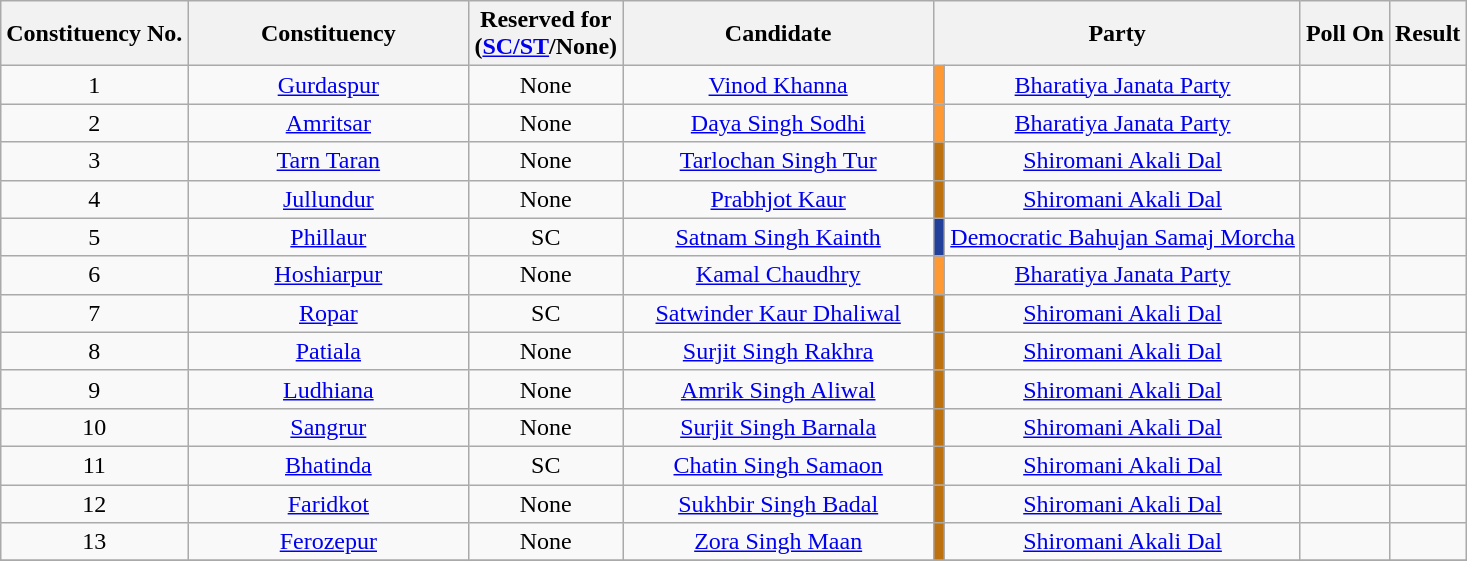<table class="wikitable sortable" style="text-align:center">
<tr>
<th>Constituency No.</th>
<th style="width:180px;">Constituency</th>
<th>Reserved for<br>(<a href='#'>SC/ST</a>/None)</th>
<th style="width:200px;">Candidate</th>
<th colspan="2">Party</th>
<th>Poll On</th>
<th>Result</th>
</tr>
<tr>
<td>1</td>
<td><a href='#'>Gurdaspur</a></td>
<td>None</td>
<td><a href='#'>Vinod Khanna</a></td>
<td bgcolor=#FF9933></td>
<td><a href='#'>Bharatiya Janata Party</a></td>
<td></td>
<td></td>
</tr>
<tr>
<td>2</td>
<td><a href='#'>Amritsar</a></td>
<td>None</td>
<td><a href='#'>Daya Singh Sodhi</a></td>
<td bgcolor=#FF9933></td>
<td><a href='#'>Bharatiya Janata Party</a></td>
<td></td>
<td></td>
</tr>
<tr>
<td>3</td>
<td><a href='#'>Tarn Taran</a></td>
<td>None</td>
<td><a href='#'>Tarlochan Singh Tur</a></td>
<td bgcolor=#BD710F></td>
<td><a href='#'>Shiromani Akali Dal</a></td>
<td></td>
<td></td>
</tr>
<tr>
<td>4</td>
<td><a href='#'>Jullundur</a></td>
<td>None</td>
<td><a href='#'>Prabhjot Kaur</a></td>
<td bgcolor=#BD710F></td>
<td><a href='#'>Shiromani Akali Dal</a></td>
<td></td>
<td></td>
</tr>
<tr>
<td>5</td>
<td><a href='#'>Phillaur</a></td>
<td>SC</td>
<td><a href='#'>Satnam Singh Kainth</a></td>
<td bgcolor=#22409A></td>
<td><a href='#'>Democratic Bahujan Samaj Morcha</a></td>
<td></td>
<td></td>
</tr>
<tr>
<td>6</td>
<td><a href='#'>Hoshiarpur</a></td>
<td>None</td>
<td><a href='#'>Kamal Chaudhry</a></td>
<td bgcolor=#FF9933></td>
<td><a href='#'>Bharatiya Janata Party</a></td>
<td></td>
<td></td>
</tr>
<tr>
<td>7</td>
<td><a href='#'>Ropar</a></td>
<td>SC</td>
<td><a href='#'>Satwinder Kaur Dhaliwal</a></td>
<td bgcolor=#BD710F></td>
<td><a href='#'>Shiromani Akali Dal</a></td>
<td></td>
<td></td>
</tr>
<tr>
<td>8</td>
<td><a href='#'>Patiala</a></td>
<td>None</td>
<td><a href='#'>Surjit Singh Rakhra</a></td>
<td bgcolor=#BD710F></td>
<td><a href='#'>Shiromani Akali Dal</a></td>
<td></td>
<td></td>
</tr>
<tr>
<td>9</td>
<td><a href='#'>Ludhiana</a></td>
<td>None</td>
<td><a href='#'>Amrik Singh Aliwal</a></td>
<td bgcolor=#BD710F></td>
<td><a href='#'>Shiromani Akali Dal</a></td>
<td></td>
<td></td>
</tr>
<tr>
<td>10</td>
<td><a href='#'>Sangrur</a></td>
<td>None</td>
<td><a href='#'>Surjit Singh Barnala</a></td>
<td bgcolor=#BD710F></td>
<td><a href='#'>Shiromani Akali Dal</a></td>
<td></td>
<td></td>
</tr>
<tr>
<td>11</td>
<td><a href='#'>Bhatinda</a></td>
<td>SC</td>
<td><a href='#'>Chatin Singh Samaon</a></td>
<td bgcolor=#BD710F></td>
<td><a href='#'>Shiromani Akali Dal</a></td>
<td></td>
<td></td>
</tr>
<tr>
<td>12</td>
<td><a href='#'>Faridkot</a></td>
<td>None</td>
<td><a href='#'>Sukhbir Singh Badal</a></td>
<td bgcolor=#BD710F></td>
<td><a href='#'>Shiromani Akali Dal</a></td>
<td></td>
<td></td>
</tr>
<tr>
<td>13</td>
<td><a href='#'>Ferozepur</a></td>
<td>None</td>
<td><a href='#'>Zora Singh Maan</a></td>
<td bgcolor=#BD710F></td>
<td><a href='#'>Shiromani Akali Dal</a></td>
<td></td>
<td></td>
</tr>
<tr>
</tr>
</table>
